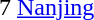<table cellspacing="0" cellpadding="0">
<tr>
<td><div>7 </div></td>
<td><a href='#'>Nanjing</a></td>
</tr>
</table>
